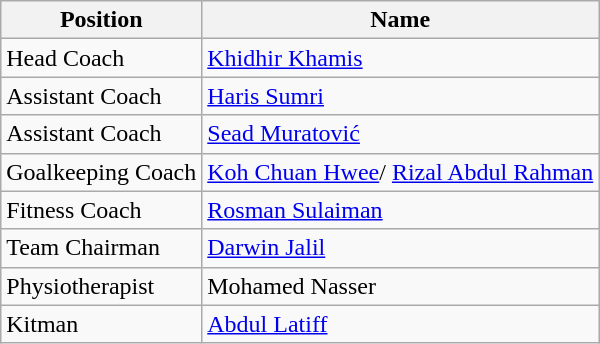<table class="wikitable">
<tr>
<th>Position</th>
<th>Name</th>
</tr>
<tr>
<td>Head Coach</td>
<td><a href='#'>Khidhir Khamis</a></td>
</tr>
<tr>
<td>Assistant Coach</td>
<td><a href='#'>Haris Sumri</a></td>
</tr>
<tr>
<td>Assistant Coach</td>
<td> <a href='#'>Sead Muratović</a></td>
</tr>
<tr>
<td>Goalkeeping Coach</td>
<td><a href='#'>Koh Chuan Hwee</a>/ <a href='#'>Rizal Abdul Rahman</a></td>
</tr>
<tr>
<td>Fitness Coach</td>
<td><a href='#'>Rosman Sulaiman</a></td>
</tr>
<tr>
<td>Team Chairman</td>
<td><a href='#'>Darwin Jalil</a></td>
</tr>
<tr>
<td>Physiotherapist</td>
<td>Mohamed Nasser</td>
</tr>
<tr>
<td>Kitman</td>
<td><a href='#'>Abdul Latiff</a></td>
</tr>
</table>
